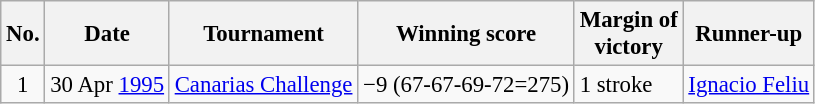<table class="wikitable" style="font-size:95%;">
<tr>
<th>No.</th>
<th>Date</th>
<th>Tournament</th>
<th>Winning score</th>
<th>Margin of<br>victory</th>
<th>Runner-up</th>
</tr>
<tr>
<td align=center>1</td>
<td align=right>30 Apr <a href='#'>1995</a></td>
<td><a href='#'>Canarias Challenge</a></td>
<td>−9 (67-67-69-72=275)</td>
<td>1 stroke</td>
<td> <a href='#'>Ignacio Feliu</a></td>
</tr>
</table>
